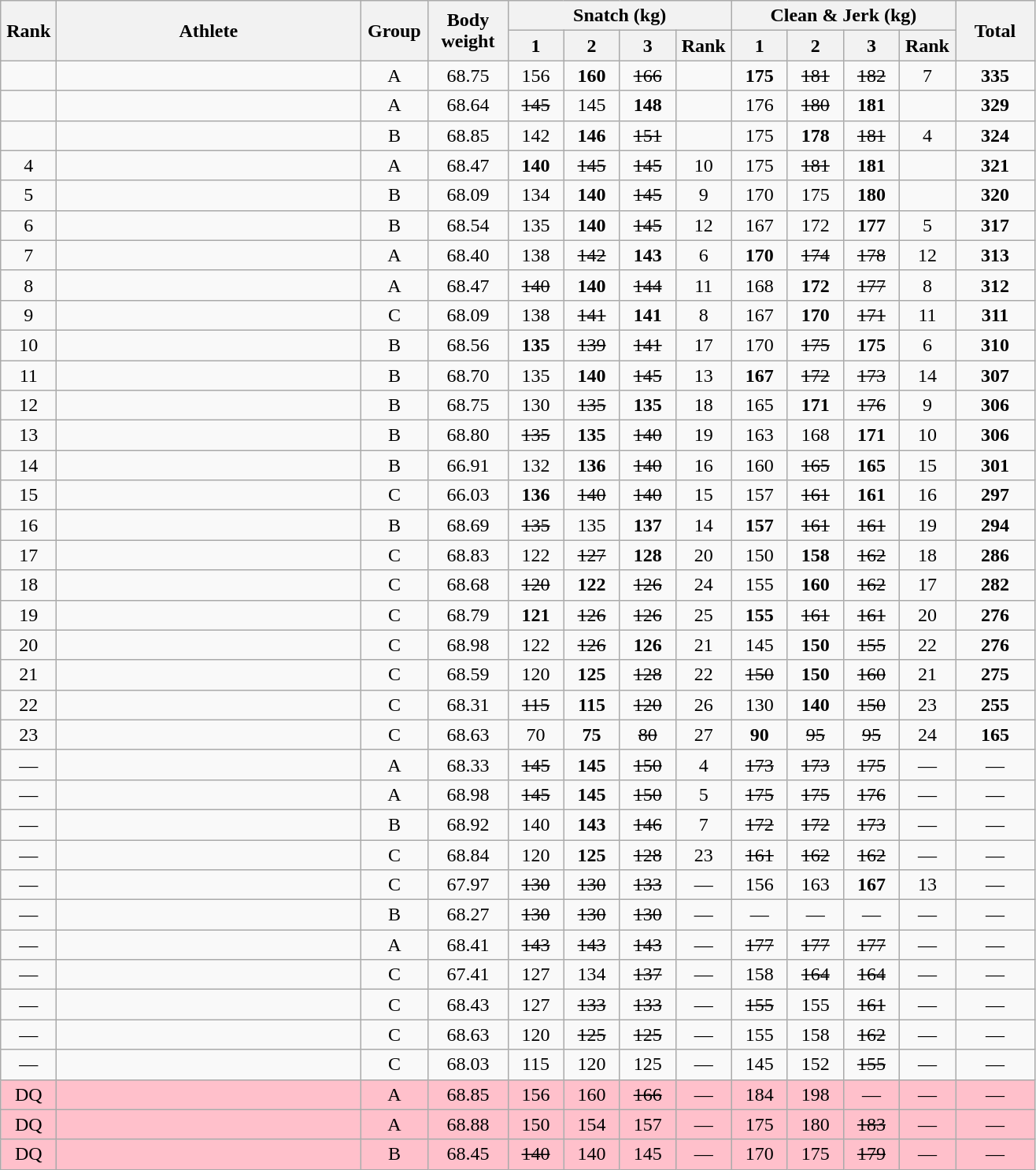<table class = "wikitable" style="text-align:center;">
<tr>
<th rowspan=2 width=40>Rank</th>
<th rowspan=2 width=250>Athlete</th>
<th rowspan=2 width=50>Group</th>
<th rowspan=2 width=60>Body weight</th>
<th colspan=4>Snatch (kg)</th>
<th colspan=4>Clean & Jerk (kg)</th>
<th rowspan=2 width=60>Total</th>
</tr>
<tr>
<th width=40>1</th>
<th width=40>2</th>
<th width=40>3</th>
<th width=40>Rank</th>
<th width=40>1</th>
<th width=40>2</th>
<th width=40>3</th>
<th width=40>Rank</th>
</tr>
<tr>
<td></td>
<td align=left></td>
<td>A</td>
<td>68.75</td>
<td>156</td>
<td><strong>160</strong></td>
<td><s>166</s></td>
<td></td>
<td><strong>175</strong></td>
<td><s>181</s></td>
<td><s>182</s></td>
<td>7</td>
<td><strong>335</strong></td>
</tr>
<tr>
<td></td>
<td align=left></td>
<td>A</td>
<td>68.64</td>
<td><s>145</s></td>
<td>145</td>
<td><strong>148</strong></td>
<td></td>
<td>176</td>
<td><s>180</s></td>
<td><strong>181</strong></td>
<td></td>
<td><strong>329</strong></td>
</tr>
<tr>
<td></td>
<td align=left></td>
<td>B</td>
<td>68.85</td>
<td>142</td>
<td><strong>146</strong></td>
<td><s>151</s></td>
<td></td>
<td>175</td>
<td><strong>178</strong></td>
<td><s>181</s></td>
<td>4</td>
<td><strong>324</strong></td>
</tr>
<tr>
<td>4</td>
<td align=left></td>
<td>A</td>
<td>68.47</td>
<td><strong>140</strong></td>
<td><s>145</s></td>
<td><s>145</s></td>
<td>10</td>
<td>175</td>
<td><s>181</s></td>
<td><strong>181</strong></td>
<td></td>
<td><strong>321</strong></td>
</tr>
<tr>
<td>5</td>
<td align=left></td>
<td>B</td>
<td>68.09</td>
<td>134</td>
<td><strong>140</strong></td>
<td><s>145</s></td>
<td>9</td>
<td>170</td>
<td>175</td>
<td><strong>180</strong></td>
<td></td>
<td><strong>320</strong></td>
</tr>
<tr>
<td>6</td>
<td align=left></td>
<td>B</td>
<td>68.54</td>
<td>135</td>
<td><strong>140</strong></td>
<td><s>145</s></td>
<td>12</td>
<td>167</td>
<td>172</td>
<td><strong>177</strong></td>
<td>5</td>
<td><strong>317</strong></td>
</tr>
<tr>
<td>7</td>
<td align=left></td>
<td>A</td>
<td>68.40</td>
<td>138</td>
<td><s>142</s></td>
<td><strong>143</strong></td>
<td>6</td>
<td><strong>170</strong></td>
<td><s>174</s></td>
<td><s>178</s></td>
<td>12</td>
<td><strong>313</strong></td>
</tr>
<tr>
<td>8</td>
<td align=left></td>
<td>A</td>
<td>68.47</td>
<td><s>140</s></td>
<td><strong>140</strong></td>
<td><s>144</s></td>
<td>11</td>
<td>168</td>
<td><strong>172</strong></td>
<td><s>177</s></td>
<td>8</td>
<td><strong>312</strong></td>
</tr>
<tr>
<td>9</td>
<td align=left></td>
<td>C</td>
<td>68.09</td>
<td>138</td>
<td><s>141</s></td>
<td><strong>141</strong></td>
<td>8</td>
<td>167</td>
<td><strong>170</strong></td>
<td><s>171</s></td>
<td>11</td>
<td><strong>311</strong></td>
</tr>
<tr>
<td>10</td>
<td align=left></td>
<td>B</td>
<td>68.56</td>
<td><strong>135</strong></td>
<td><s>139</s></td>
<td><s>141</s></td>
<td>17</td>
<td>170</td>
<td><s>175</s></td>
<td><strong>175</strong></td>
<td>6</td>
<td><strong>310</strong></td>
</tr>
<tr>
<td>11</td>
<td align=left></td>
<td>B</td>
<td>68.70</td>
<td>135</td>
<td><strong>140</strong></td>
<td><s>145</s></td>
<td>13</td>
<td><strong>167</strong></td>
<td><s>172</s></td>
<td><s>173</s></td>
<td>14</td>
<td><strong>307</strong></td>
</tr>
<tr>
<td>12</td>
<td align=left></td>
<td>B</td>
<td>68.75</td>
<td>130</td>
<td><s>135</s></td>
<td><strong>135</strong></td>
<td>18</td>
<td>165</td>
<td><strong>171</strong></td>
<td><s>176</s></td>
<td>9</td>
<td><strong>306</strong></td>
</tr>
<tr>
<td>13</td>
<td align=left></td>
<td>B</td>
<td>68.80</td>
<td><s>135</s></td>
<td><strong>135</strong></td>
<td><s>140</s></td>
<td>19</td>
<td>163</td>
<td>168</td>
<td><strong>171</strong></td>
<td>10</td>
<td><strong>306</strong></td>
</tr>
<tr>
<td>14</td>
<td align=left></td>
<td>B</td>
<td>66.91</td>
<td>132</td>
<td><strong>136</strong></td>
<td><s>140</s></td>
<td>16</td>
<td>160</td>
<td><s>165</s></td>
<td><strong>165</strong></td>
<td>15</td>
<td><strong>301</strong></td>
</tr>
<tr>
<td>15</td>
<td align=left></td>
<td>C</td>
<td>66.03</td>
<td><strong>136</strong></td>
<td><s>140</s></td>
<td><s>140</s></td>
<td>15</td>
<td>157</td>
<td><s>161</s></td>
<td><strong>161</strong></td>
<td>16</td>
<td><strong>297</strong></td>
</tr>
<tr>
<td>16</td>
<td align=left></td>
<td>B</td>
<td>68.69</td>
<td><s>135</s></td>
<td>135</td>
<td><strong>137</strong></td>
<td>14</td>
<td><strong>157</strong></td>
<td><s>161</s></td>
<td><s>161</s></td>
<td>19</td>
<td><strong>294</strong></td>
</tr>
<tr>
<td>17</td>
<td align=left></td>
<td>C</td>
<td>68.83</td>
<td>122</td>
<td><s>127</s></td>
<td><strong>128</strong></td>
<td>20</td>
<td>150</td>
<td><strong>158</strong></td>
<td><s>162</s></td>
<td>18</td>
<td><strong>286</strong></td>
</tr>
<tr>
<td>18</td>
<td align=left></td>
<td>C</td>
<td>68.68</td>
<td><s>120</s></td>
<td><strong>122</strong></td>
<td><s>126</s></td>
<td>24</td>
<td>155</td>
<td><strong>160</strong></td>
<td><s>162</s></td>
<td>17</td>
<td><strong>282</strong></td>
</tr>
<tr>
<td>19</td>
<td align=left></td>
<td>C</td>
<td>68.79</td>
<td><strong>121</strong></td>
<td><s>126</s></td>
<td><s>126</s></td>
<td>25</td>
<td><strong>155</strong></td>
<td><s>161</s></td>
<td><s>161</s></td>
<td>20</td>
<td><strong>276</strong></td>
</tr>
<tr>
<td>20</td>
<td align=left></td>
<td>C</td>
<td>68.98</td>
<td>122</td>
<td><s>126</s></td>
<td><strong>126</strong></td>
<td>21</td>
<td>145</td>
<td><strong>150</strong></td>
<td><s>155</s></td>
<td>22</td>
<td><strong>276</strong></td>
</tr>
<tr>
<td>21</td>
<td align=left></td>
<td>C</td>
<td>68.59</td>
<td>120</td>
<td><strong>125</strong></td>
<td><s>128</s></td>
<td>22</td>
<td><s>150</s></td>
<td><strong>150</strong></td>
<td><s>160</s></td>
<td>21</td>
<td><strong>275</strong></td>
</tr>
<tr>
<td>22</td>
<td align=left></td>
<td>C</td>
<td>68.31</td>
<td><s>115</s></td>
<td><strong>115</strong></td>
<td><s>120</s></td>
<td>26</td>
<td>130</td>
<td><strong>140</strong></td>
<td><s>150</s></td>
<td>23</td>
<td><strong>255</strong></td>
</tr>
<tr>
<td>23</td>
<td align=left></td>
<td>C</td>
<td>68.63</td>
<td>70</td>
<td><strong>75</strong></td>
<td><s>80</s></td>
<td>27</td>
<td><strong>90</strong></td>
<td><s>95</s></td>
<td><s>95</s></td>
<td>24</td>
<td><strong>165</strong></td>
</tr>
<tr>
<td>—</td>
<td align=left></td>
<td>A</td>
<td>68.33</td>
<td><s>145</s></td>
<td><strong>145</strong></td>
<td><s>150</s></td>
<td>4</td>
<td><s>173</s></td>
<td><s>173</s></td>
<td><s>175</s></td>
<td>—</td>
<td>—</td>
</tr>
<tr>
<td>—</td>
<td align=left></td>
<td>A</td>
<td>68.98</td>
<td><s>145</s></td>
<td><strong>145</strong></td>
<td><s>150</s></td>
<td>5</td>
<td><s>175</s></td>
<td><s>175</s></td>
<td><s>176</s></td>
<td>—</td>
<td>—</td>
</tr>
<tr>
<td>—</td>
<td align=left></td>
<td>B</td>
<td>68.92</td>
<td>140</td>
<td><strong>143</strong></td>
<td><s>146</s></td>
<td>7</td>
<td><s>172</s></td>
<td><s>172</s></td>
<td><s>173</s></td>
<td>—</td>
<td>—</td>
</tr>
<tr>
<td>—</td>
<td align=left></td>
<td>C</td>
<td>68.84</td>
<td>120</td>
<td><strong>125</strong></td>
<td><s>128</s></td>
<td>23</td>
<td><s>161</s></td>
<td><s>162</s></td>
<td><s>162</s></td>
<td>—</td>
<td>—</td>
</tr>
<tr>
<td>—</td>
<td align=left></td>
<td>C</td>
<td>67.97</td>
<td><s>130</s></td>
<td><s>130</s></td>
<td><s>133</s></td>
<td>—</td>
<td>156</td>
<td>163</td>
<td><strong>167</strong></td>
<td>13</td>
<td>—</td>
</tr>
<tr>
<td>—</td>
<td align=left></td>
<td>B</td>
<td>68.27</td>
<td><s>130</s></td>
<td><s>130</s></td>
<td><s>130</s></td>
<td>—</td>
<td>—</td>
<td>—</td>
<td>—</td>
<td>—</td>
<td>—</td>
</tr>
<tr>
<td>—</td>
<td align=left></td>
<td>A</td>
<td>68.41</td>
<td><s>143</s></td>
<td><s>143</s></td>
<td><s>143</s></td>
<td>—</td>
<td><s>177</s></td>
<td><s>177</s></td>
<td><s>177</s></td>
<td>—</td>
<td>—</td>
</tr>
<tr>
<td>—</td>
<td align=left></td>
<td>C</td>
<td>67.41</td>
<td>127</td>
<td>134</td>
<td><s>137</s></td>
<td>—</td>
<td>158</td>
<td><s>164</s></td>
<td><s>164</s></td>
<td>—</td>
<td>—</td>
</tr>
<tr>
<td>—</td>
<td align=left></td>
<td>C</td>
<td>68.43</td>
<td>127</td>
<td><s>133</s></td>
<td><s>133</s></td>
<td>—</td>
<td><s>155</s></td>
<td>155</td>
<td><s>161</s></td>
<td>—</td>
<td>—</td>
</tr>
<tr>
<td>—</td>
<td align=left></td>
<td>C</td>
<td>68.63</td>
<td>120</td>
<td><s>125</s></td>
<td><s>125</s></td>
<td>—</td>
<td>155</td>
<td>158</td>
<td><s>162</s></td>
<td>—</td>
<td>—</td>
</tr>
<tr>
<td>—</td>
<td align=left></td>
<td>C</td>
<td>68.03</td>
<td>115</td>
<td>120</td>
<td>125</td>
<td>—</td>
<td>145</td>
<td>152</td>
<td><s>155</s></td>
<td>—</td>
<td>—</td>
</tr>
<tr bgcolor=pink>
<td>DQ</td>
<td align=left></td>
<td>A</td>
<td>68.85</td>
<td>156</td>
<td>160</td>
<td><s>166</s></td>
<td>—</td>
<td>184</td>
<td>198</td>
<td>—</td>
<td>—</td>
<td>—</td>
</tr>
<tr bgcolor=pink>
<td>DQ</td>
<td align=left></td>
<td>A</td>
<td>68.88</td>
<td>150</td>
<td>154</td>
<td>157</td>
<td>—</td>
<td>175</td>
<td>180</td>
<td><s>183</s></td>
<td>—</td>
<td>—</td>
</tr>
<tr bgcolor=pink>
<td>DQ</td>
<td align=left></td>
<td>B</td>
<td>68.45</td>
<td><s>140</s></td>
<td>140</td>
<td>145</td>
<td>—</td>
<td>170</td>
<td>175</td>
<td><s>179</s></td>
<td>—</td>
<td>—</td>
</tr>
</table>
